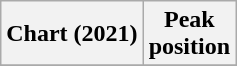<table class="wikitable sortable plainrowheaders" style="text-align:center">
<tr>
<th scope="col">Chart (2021)</th>
<th scope="col">Peak<br>position</th>
</tr>
<tr>
</tr>
</table>
